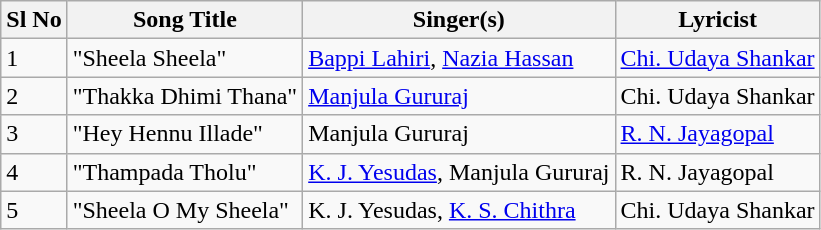<table class="wikitable">
<tr>
<th>Sl No</th>
<th>Song Title</th>
<th>Singer(s)</th>
<th>Lyricist</th>
</tr>
<tr>
<td>1</td>
<td>"Sheela Sheela"</td>
<td><a href='#'>Bappi Lahiri</a>, <a href='#'>Nazia Hassan</a></td>
<td><a href='#'>Chi. Udaya Shankar</a></td>
</tr>
<tr>
<td>2</td>
<td>"Thakka Dhimi Thana"</td>
<td><a href='#'>Manjula Gururaj</a></td>
<td>Chi. Udaya Shankar</td>
</tr>
<tr>
<td>3</td>
<td>"Hey Hennu Illade"</td>
<td>Manjula Gururaj</td>
<td><a href='#'>R. N. Jayagopal</a></td>
</tr>
<tr>
<td>4</td>
<td>"Thampada Tholu"</td>
<td><a href='#'>K. J. Yesudas</a>, Manjula Gururaj</td>
<td>R. N. Jayagopal</td>
</tr>
<tr>
<td>5</td>
<td>"Sheela O My Sheela"</td>
<td>K. J. Yesudas, <a href='#'>K. S. Chithra</a></td>
<td>Chi. Udaya Shankar</td>
</tr>
</table>
